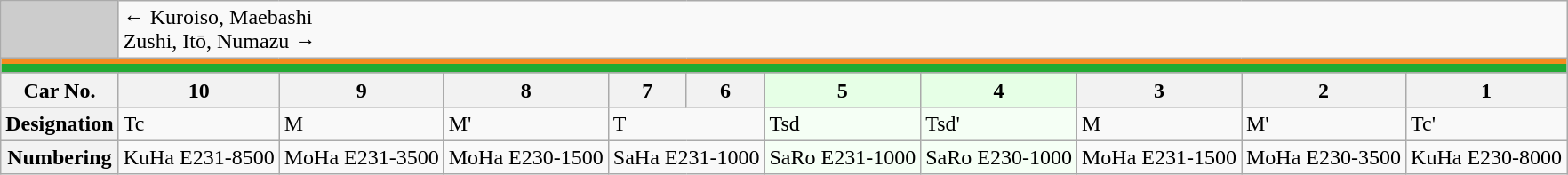<table class="wikitable">
<tr>
<td style="background-color:#ccc;"> </td>
<td colspan="10"><div>← Kuroiso, Maebashi</div><div>Zushi, Itō, Numazu →</div></td>
</tr>
<tr style="line-height: 3.3px; background-color: #F68B1E;">
<td colspan="11" style="padding:0; border:0;"> </td>
</tr>
<tr style="line-height: 6.7px; background-color: #22AA33;">
<td colspan="11" style="padding:0; border:0;"> </td>
</tr>
<tr>
<th>Car No.</th>
<th>10</th>
<th>9</th>
<th>8</th>
<th>7</th>
<th>6</th>
<th style="background: #E6FFE6">5</th>
<th style="background: #E6FFE6">4</th>
<th>3</th>
<th>2</th>
<th>1</th>
</tr>
<tr>
<th>Designation</th>
<td>Tc</td>
<td>M</td>
<td>M'</td>
<td colspan="2">T</td>
<td style="background: #F5FFF5">Tsd</td>
<td style="background: #F5FFF5">Tsd'</td>
<td>M</td>
<td>M'</td>
<td>Tc'</td>
</tr>
<tr>
<th>Numbering</th>
<td>KuHa E231-8500</td>
<td>MoHa E231-3500</td>
<td>MoHa E230-1500</td>
<td colspan="2">SaHa E231-1000</td>
<td style="background: #F5FFF5">SaRo E231-1000</td>
<td style="background: #F5FFF5">SaRo E230-1000</td>
<td>MoHa E231-1500</td>
<td>MoHa E230-3500</td>
<td>KuHa E230-8000</td>
</tr>
</table>
